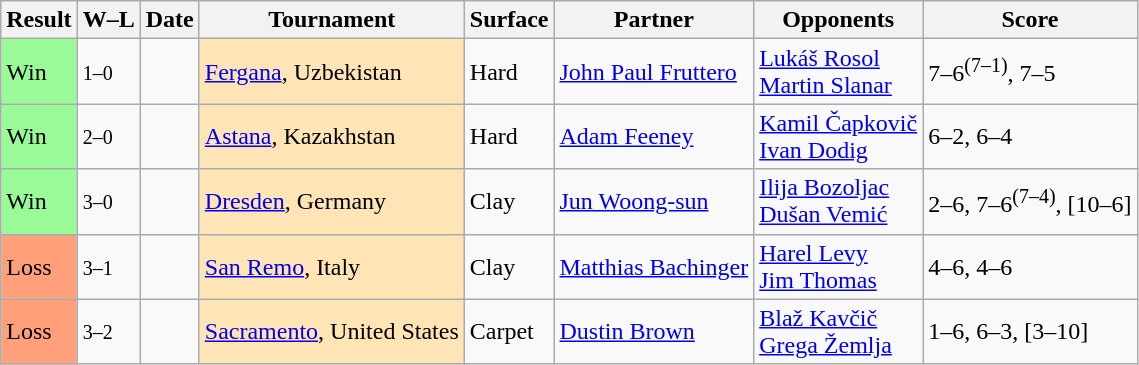<table class="sortable wikitable">
<tr>
<th>Result</th>
<th class="unsortable">W–L</th>
<th>Date</th>
<th>Tournament</th>
<th>Surface</th>
<th>Partner</th>
<th>Opponents</th>
<th class="unsortable">Score</th>
</tr>
<tr>
<td bgcolor=98FB98>Win</td>
<td><small>1–0</small></td>
<td></td>
<td bgcolor=moccasin><a href='#'>Fergana</a>, Uzbekistan</td>
<td>Hard</td>
<td> <a href='#'>John Paul Fruttero</a></td>
<td> <a href='#'>Lukáš Rosol</a><br> <a href='#'>Martin Slanar</a></td>
<td>7–6<sup>(7–1)</sup>, 7–5</td>
</tr>
<tr>
<td bgcolor=98FB98>Win</td>
<td><small>2–0</small></td>
<td></td>
<td bgcolor=moccasin><a href='#'>Astana</a>, Kazakhstan</td>
<td>Hard</td>
<td> <a href='#'>Adam Feeney</a></td>
<td> <a href='#'>Kamil Čapkovič</a><br> <a href='#'>Ivan Dodig</a></td>
<td>6–2, 6–4</td>
</tr>
<tr>
<td bgcolor=98FB98>Win</td>
<td><small>3–0</small></td>
<td></td>
<td bgcolor=moccasin><a href='#'>Dresden</a>, Germany</td>
<td>Clay</td>
<td> <a href='#'>Jun Woong-sun</a></td>
<td> <a href='#'>Ilija Bozoljac</a><br> <a href='#'>Dušan Vemić</a></td>
<td>2–6, 7–6<sup>(7–4)</sup>, [10–6]</td>
</tr>
<tr>
<td bgcolor=ffa07a>Loss</td>
<td><small>3–1</small></td>
<td></td>
<td bgcolor=moccasin><a href='#'>San Remo</a>, Italy</td>
<td>Clay</td>
<td> <a href='#'>Matthias Bachinger</a></td>
<td> <a href='#'>Harel Levy</a><br> <a href='#'>Jim Thomas</a></td>
<td>4–6, 4–6</td>
</tr>
<tr>
<td bgcolor=ffa07a>Loss</td>
<td><small>3–2</small></td>
<td><a href='#'></a></td>
<td bgcolor=moccasin><a href='#'>Sacramento</a>, United States</td>
<td>Carpet</td>
<td> <a href='#'>Dustin Brown</a></td>
<td> <a href='#'>Blaž Kavčič</a><br> <a href='#'>Grega Žemlja</a></td>
<td>1–6, 6–3, [3–10]</td>
</tr>
</table>
